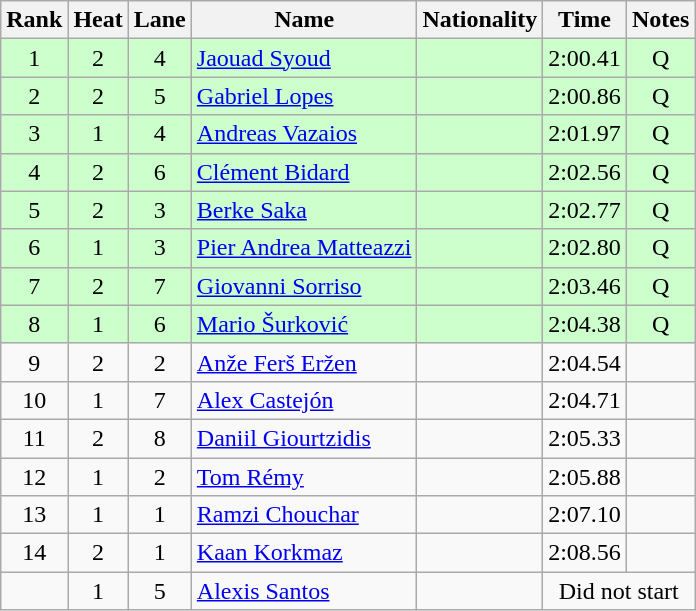<table class="wikitable sortable" style="text-align:center">
<tr>
<th>Rank</th>
<th>Heat</th>
<th>Lane</th>
<th>Name</th>
<th>Nationality</th>
<th>Time</th>
<th>Notes</th>
</tr>
<tr bgcolor=ccffcc>
<td>1</td>
<td>2</td>
<td>4</td>
<td align=left><a href='#'>Jaouad Syoud</a></td>
<td align=left></td>
<td>2:00.41</td>
<td>Q</td>
</tr>
<tr bgcolor=ccffcc>
<td>2</td>
<td>2</td>
<td>5</td>
<td align=left><a href='#'>Gabriel Lopes</a></td>
<td align=left></td>
<td>2:00.86</td>
<td>Q</td>
</tr>
<tr bgcolor=ccffcc>
<td>3</td>
<td>1</td>
<td>4</td>
<td align=left><a href='#'>Andreas Vazaios</a></td>
<td align=left></td>
<td>2:01.97</td>
<td>Q</td>
</tr>
<tr bgcolor=ccffcc>
<td>4</td>
<td>2</td>
<td>6</td>
<td align=left><a href='#'>Clément Bidard</a></td>
<td align=left></td>
<td>2:02.56</td>
<td>Q</td>
</tr>
<tr bgcolor=ccffcc>
<td>5</td>
<td>2</td>
<td>3</td>
<td align=left><a href='#'>Berke Saka</a></td>
<td align=left></td>
<td>2:02.77</td>
<td>Q</td>
</tr>
<tr bgcolor=ccffcc>
<td>6</td>
<td>1</td>
<td>3</td>
<td align=left><a href='#'>Pier Andrea Matteazzi</a></td>
<td align=left></td>
<td>2:02.80</td>
<td>Q</td>
</tr>
<tr bgcolor=ccffcc>
<td>7</td>
<td>2</td>
<td>7</td>
<td align=left><a href='#'>Giovanni Sorriso</a></td>
<td align=left></td>
<td>2:03.46</td>
<td>Q</td>
</tr>
<tr bgcolor=ccffcc>
<td>8</td>
<td>1</td>
<td>6</td>
<td align=left><a href='#'>Mario Šurković</a></td>
<td align=left></td>
<td>2:04.38</td>
<td>Q</td>
</tr>
<tr>
<td>9</td>
<td>2</td>
<td>2</td>
<td align=left><a href='#'>Anže Ferš Eržen</a></td>
<td align=left></td>
<td>2:04.54</td>
<td></td>
</tr>
<tr>
<td>10</td>
<td>1</td>
<td>7</td>
<td align=left><a href='#'>Alex Castejón</a></td>
<td align=left></td>
<td>2:04.71</td>
<td></td>
</tr>
<tr>
<td>11</td>
<td>2</td>
<td>8</td>
<td align=left><a href='#'>Daniil Giourtzidis</a></td>
<td align=left></td>
<td>2:05.33</td>
<td></td>
</tr>
<tr>
<td>12</td>
<td>1</td>
<td>2</td>
<td align=left><a href='#'>Tom Rémy</a></td>
<td align=left></td>
<td>2:05.88</td>
<td></td>
</tr>
<tr>
<td>13</td>
<td>1</td>
<td>1</td>
<td align=left><a href='#'>Ramzi Chouchar</a></td>
<td align=left></td>
<td>2:07.10</td>
<td></td>
</tr>
<tr>
<td>14</td>
<td>2</td>
<td>1</td>
<td align=left><a href='#'>Kaan Korkmaz</a></td>
<td align=left></td>
<td>2:08.56</td>
<td></td>
</tr>
<tr>
<td></td>
<td>1</td>
<td>5</td>
<td align=left><a href='#'>Alexis Santos</a></td>
<td align=left></td>
<td colspan=2>Did not start</td>
</tr>
</table>
